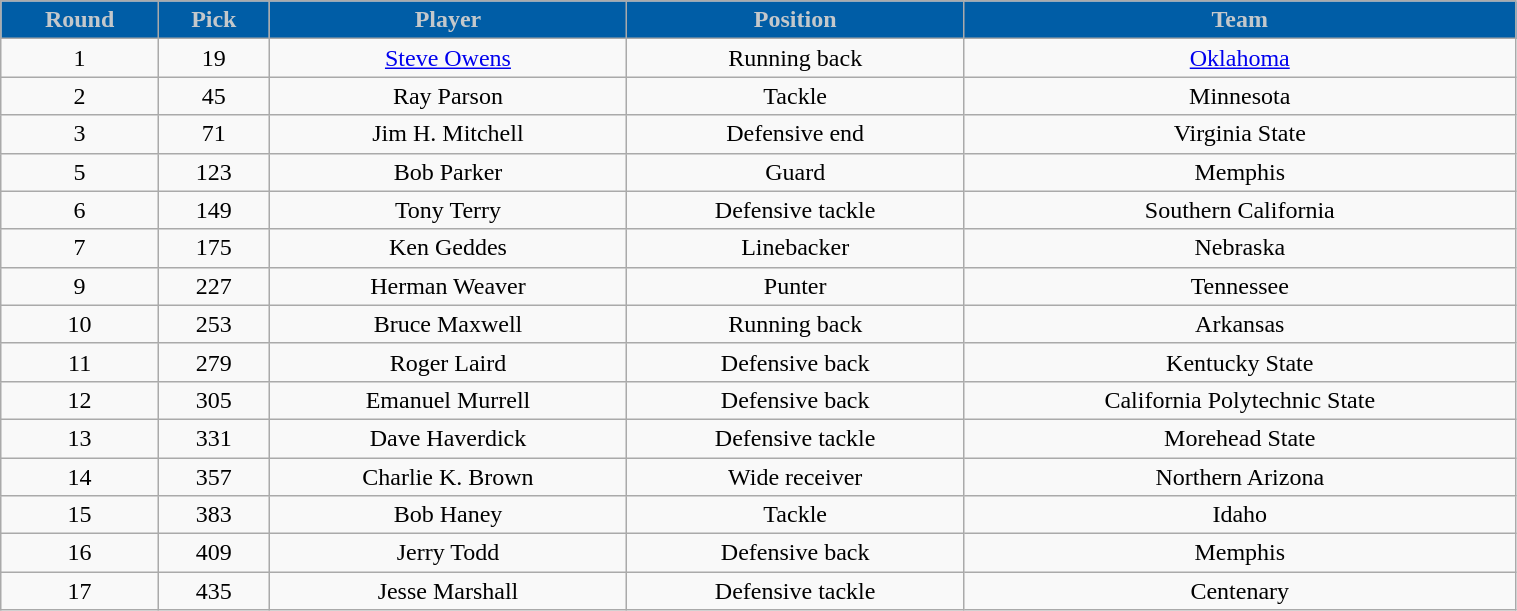<table class="wikitable" width="80%">
<tr align="center"  style="background:#005da6;color:#c4c8cb;">
<td><strong>Round</strong></td>
<td><strong>Pick</strong></td>
<td><strong>Player</strong></td>
<td><strong>Position</strong></td>
<td><strong>Team</strong></td>
</tr>
<tr align="center" bgcolor="">
<td>1</td>
<td>19</td>
<td><a href='#'>Steve Owens</a></td>
<td>Running back</td>
<td><a href='#'>Oklahoma</a></td>
</tr>
<tr align="center" bgcolor="">
<td>2</td>
<td>45</td>
<td>Ray Parson</td>
<td>Tackle</td>
<td>Minnesota</td>
</tr>
<tr align="center" bgcolor="">
<td>3</td>
<td>71</td>
<td>Jim H. Mitchell</td>
<td>Defensive end</td>
<td>Virginia State</td>
</tr>
<tr align="center" bgcolor="">
<td>5</td>
<td>123</td>
<td>Bob Parker</td>
<td>Guard</td>
<td>Memphis</td>
</tr>
<tr align="center" bgcolor="">
<td>6</td>
<td>149</td>
<td>Tony Terry</td>
<td>Defensive tackle</td>
<td>Southern California</td>
</tr>
<tr align="center" bgcolor="">
<td>7</td>
<td>175</td>
<td>Ken Geddes</td>
<td>Linebacker</td>
<td>Nebraska</td>
</tr>
<tr align="center" bgcolor="">
<td>9</td>
<td>227</td>
<td>Herman Weaver</td>
<td>Punter</td>
<td>Tennessee</td>
</tr>
<tr align="center" bgcolor="">
<td>10</td>
<td>253</td>
<td>Bruce Maxwell</td>
<td>Running back</td>
<td>Arkansas</td>
</tr>
<tr align="center" bgcolor="">
<td>11</td>
<td>279</td>
<td>Roger Laird</td>
<td>Defensive back</td>
<td>Kentucky State</td>
</tr>
<tr align="center" bgcolor="">
<td>12</td>
<td>305</td>
<td>Emanuel Murrell</td>
<td>Defensive back</td>
<td>California Polytechnic State</td>
</tr>
<tr align="center" bgcolor="">
<td>13</td>
<td>331</td>
<td>Dave Haverdick</td>
<td>Defensive tackle</td>
<td>Morehead State</td>
</tr>
<tr align="center" bgcolor="">
<td>14</td>
<td>357</td>
<td>Charlie K. Brown</td>
<td>Wide receiver</td>
<td>Northern Arizona</td>
</tr>
<tr align="center" bgcolor="">
<td>15</td>
<td>383</td>
<td>Bob Haney</td>
<td>Tackle</td>
<td>Idaho</td>
</tr>
<tr align="center" bgcolor="">
<td>16</td>
<td>409</td>
<td>Jerry Todd</td>
<td>Defensive back</td>
<td>Memphis</td>
</tr>
<tr align="center" bgcolor="">
<td>17</td>
<td>435</td>
<td>Jesse Marshall</td>
<td>Defensive tackle</td>
<td>Centenary</td>
</tr>
</table>
